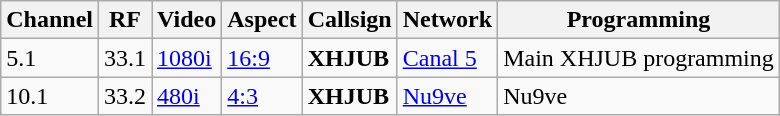<table class="wikitable sortable">
<tr>
<th>Channel</th>
<th>RF</th>
<th>Video</th>
<th>Aspect</th>
<th>Callsign</th>
<th>Network</th>
<th>Programming</th>
</tr>
<tr>
<td>5.1</td>
<td>33.1</td>
<td><a href='#'>1080i</a></td>
<td><a href='#'>16:9</a></td>
<td><strong>XHJUB</strong></td>
<td><a href='#'>Canal 5</a></td>
<td>Main XHJUB programming</td>
</tr>
<tr>
<td>10.1</td>
<td>33.2</td>
<td><a href='#'>480i</a></td>
<td><a href='#'>4:3</a></td>
<td><strong>XHJUB</strong></td>
<td><a href='#'>Nu9ve</a></td>
<td>Nu9ve</td>
</tr>
</table>
